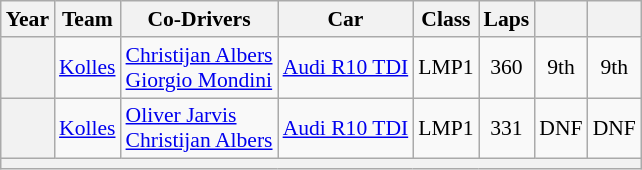<table class="wikitable" style="text-align:center; font-size:90%">
<tr>
<th>Year</th>
<th>Team</th>
<th>Co-Drivers</th>
<th>Car</th>
<th>Class</th>
<th>Laps</th>
<th></th>
<th></th>
</tr>
<tr>
<th></th>
<td align="left" nowrap> <a href='#'>Kolles</a></td>
<td align="left" nowrap> <a href='#'>Christijan Albers</a><br> <a href='#'>Giorgio Mondini</a></td>
<td align="left" nowrap><a href='#'>Audi R10 TDI</a></td>
<td>LMP1</td>
<td>360</td>
<td>9th</td>
<td>9th</td>
</tr>
<tr>
<th></th>
<td align="left" nowrap> <a href='#'>Kolles</a></td>
<td align="left" nowrap> <a href='#'>Oliver Jarvis</a><br> <a href='#'>Christijan Albers</a></td>
<td align="left" nowrap><a href='#'>Audi R10 TDI</a></td>
<td>LMP1</td>
<td>331</td>
<td>DNF</td>
<td>DNF</td>
</tr>
<tr>
<th colspan="8"></th>
</tr>
</table>
